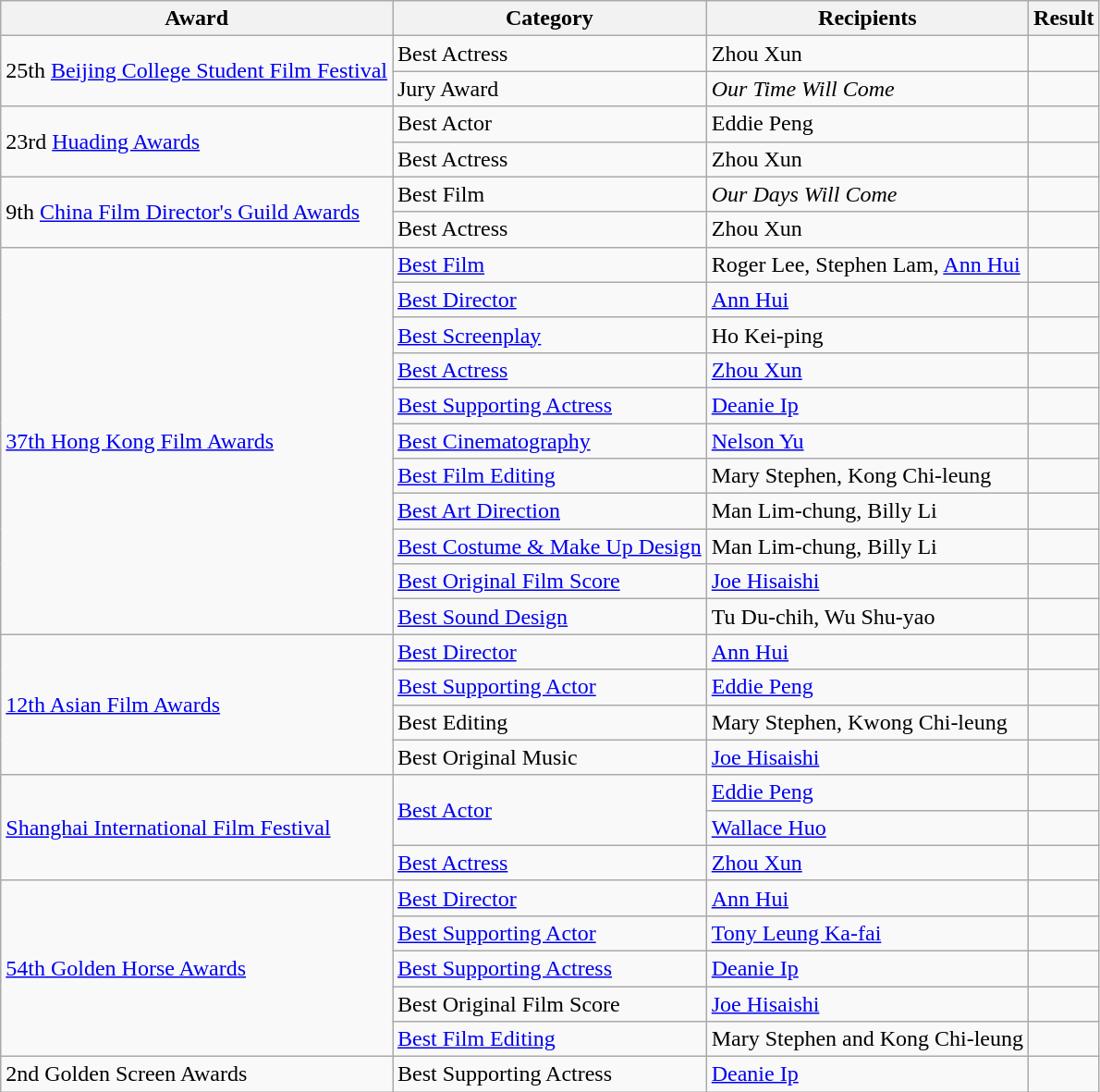<table class="wikitable">
<tr>
<th>Award</th>
<th>Category</th>
<th>Recipients</th>
<th>Result</th>
</tr>
<tr>
<td rowspan=2>25th <a href='#'>Beijing College Student Film Festival</a></td>
<td>Best  Actress</td>
<td>Zhou Xun</td>
<td></td>
</tr>
<tr>
<td>Jury Award</td>
<td><em>Our Time Will Come</em></td>
<td></td>
</tr>
<tr>
<td rowspan=2>23rd <a href='#'>Huading Awards</a></td>
<td>Best Actor</td>
<td>Eddie Peng</td>
<td></td>
</tr>
<tr>
<td>Best Actress</td>
<td>Zhou Xun</td>
<td></td>
</tr>
<tr>
<td rowspan=2>9th <a href='#'>China Film Director's Guild Awards</a></td>
<td>Best Film</td>
<td><em>Our Days Will Come</em></td>
<td></td>
</tr>
<tr>
<td>Best Actress</td>
<td>Zhou Xun</td>
<td></td>
</tr>
<tr>
<td rowspan=11><a href='#'>37th Hong Kong Film Awards</a></td>
<td><a href='#'>Best Film</a></td>
<td>Roger Lee, Stephen Lam, <a href='#'>Ann Hui</a></td>
<td></td>
</tr>
<tr>
<td><a href='#'>Best Director</a></td>
<td><a href='#'>Ann Hui</a></td>
<td></td>
</tr>
<tr>
<td><a href='#'>Best Screenplay</a></td>
<td>Ho Kei-ping</td>
<td></td>
</tr>
<tr>
<td><a href='#'>Best Actress</a></td>
<td><a href='#'>Zhou Xun</a></td>
<td></td>
</tr>
<tr>
<td><a href='#'>Best Supporting Actress</a></td>
<td><a href='#'>Deanie Ip</a></td>
<td></td>
</tr>
<tr>
<td><a href='#'>Best Cinematography</a></td>
<td><a href='#'>Nelson Yu</a></td>
<td></td>
</tr>
<tr>
<td><a href='#'>Best Film Editing</a></td>
<td>Mary Stephen, Kong Chi-leung</td>
<td></td>
</tr>
<tr>
<td><a href='#'>Best Art Direction</a></td>
<td>Man Lim-chung, Billy Li</td>
<td></td>
</tr>
<tr>
<td><a href='#'>Best Costume & Make Up Design</a></td>
<td>Man Lim-chung, Billy Li</td>
<td></td>
</tr>
<tr>
<td><a href='#'>Best Original Film Score</a></td>
<td><a href='#'>Joe Hisaishi</a></td>
<td></td>
</tr>
<tr>
<td><a href='#'>Best Sound Design</a></td>
<td>Tu Du-chih, Wu Shu-yao</td>
<td></td>
</tr>
<tr>
<td rowspan=4><a href='#'>12th Asian Film Awards</a></td>
<td><a href='#'>Best Director</a></td>
<td><a href='#'>Ann Hui</a></td>
<td></td>
</tr>
<tr>
<td><a href='#'>Best Supporting Actor</a></td>
<td><a href='#'>Eddie Peng</a></td>
<td></td>
</tr>
<tr>
<td>Best Editing</td>
<td>Mary Stephen, Kwong Chi-leung</td>
<td></td>
</tr>
<tr>
<td>Best Original Music</td>
<td><a href='#'>Joe Hisaishi</a></td>
<td></td>
</tr>
<tr>
<td rowspan=3><a href='#'>Shanghai International Film Festival</a></td>
<td rowspan=2><a href='#'>Best Actor</a></td>
<td><a href='#'>Eddie Peng</a></td>
<td></td>
</tr>
<tr>
<td><a href='#'>Wallace Huo</a></td>
<td></td>
</tr>
<tr>
<td><a href='#'>Best Actress</a></td>
<td><a href='#'>Zhou Xun</a></td>
<td></td>
</tr>
<tr>
<td rowspan=5><a href='#'>54th Golden Horse Awards</a></td>
<td><a href='#'>Best Director</a></td>
<td><a href='#'>Ann Hui</a></td>
<td></td>
</tr>
<tr>
<td><a href='#'>Best Supporting Actor</a></td>
<td><a href='#'>Tony Leung Ka-fai</a></td>
<td></td>
</tr>
<tr>
<td><a href='#'>Best Supporting Actress</a></td>
<td><a href='#'>Deanie Ip</a></td>
<td></td>
</tr>
<tr>
<td>Best Original Film Score</td>
<td><a href='#'>Joe Hisaishi</a></td>
<td></td>
</tr>
<tr>
<td><a href='#'>Best Film Editing</a></td>
<td>Mary Stephen and Kong Chi-leung</td>
<td></td>
</tr>
<tr>
<td>2nd Golden Screen Awards</td>
<td>Best Supporting Actress</td>
<td><a href='#'>Deanie Ip</a></td>
<td></td>
</tr>
</table>
